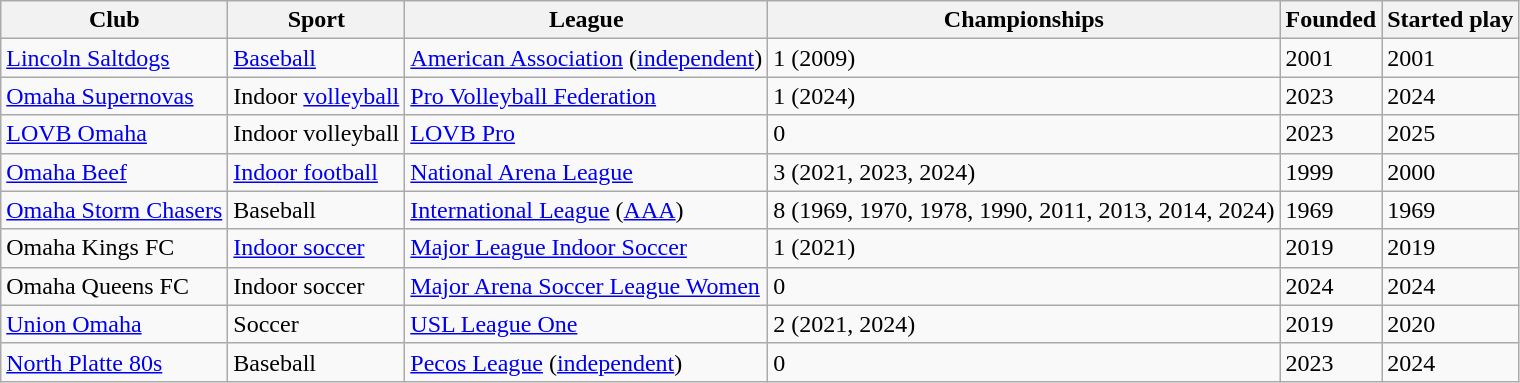<table class="wikitable sortable">
<tr>
<th>Club</th>
<th>Sport</th>
<th>League</th>
<th>Championships</th>
<th>Founded</th>
<th>Started play</th>
</tr>
<tr>
<td><a href='#'>Lincoln Saltdogs</a></td>
<td><a href='#'>Baseball</a></td>
<td><a href='#'>American Association</a> (<a href='#'>independent</a>)</td>
<td>1 (2009)</td>
<td>2001</td>
<td>2001</td>
</tr>
<tr>
<td><a href='#'>Omaha Supernovas</a></td>
<td>Indoor <a href='#'>volleyball</a></td>
<td><a href='#'>Pro Volleyball Federation</a></td>
<td>1 (2024)</td>
<td>2023</td>
<td>2024</td>
</tr>
<tr>
<td><a href='#'>LOVB Omaha</a></td>
<td>Indoor volleyball</td>
<td><a href='#'>LOVB Pro</a></td>
<td>0</td>
<td>2023</td>
<td>2025</td>
</tr>
<tr>
<td><a href='#'>Omaha Beef</a></td>
<td><a href='#'>Indoor football</a></td>
<td><a href='#'>National Arena League</a></td>
<td>3 (2021, 2023, 2024)</td>
<td>1999</td>
<td>2000</td>
</tr>
<tr>
<td><a href='#'>Omaha Storm Chasers</a></td>
<td>Baseball</td>
<td><a href='#'>International League</a> (<a href='#'>AAA</a>)</td>
<td>8 (1969, 1970, 1978, 1990, 2011, 2013, 2014, 2024)</td>
<td>1969</td>
<td>1969</td>
</tr>
<tr>
<td>Omaha Kings FC</td>
<td><a href='#'>Indoor soccer</a></td>
<td><a href='#'>Major League Indoor Soccer</a></td>
<td>1 (2021)</td>
<td>2019</td>
<td>2019</td>
</tr>
<tr>
<td>Omaha Queens FC</td>
<td>Indoor soccer</td>
<td><a href='#'>Major Arena Soccer League Women</a></td>
<td>0</td>
<td>2024</td>
<td>2024</td>
</tr>
<tr>
<td><a href='#'>Union Omaha</a></td>
<td>Soccer</td>
<td><a href='#'>USL League One</a></td>
<td>2 (2021, 2024)</td>
<td>2019</td>
<td>2020</td>
</tr>
<tr>
<td><a href='#'>North Platte 80s</a></td>
<td>Baseball</td>
<td><a href='#'>Pecos League</a> (<a href='#'>independent</a>)</td>
<td>0</td>
<td>2023</td>
<td>2024</td>
</tr>
</table>
